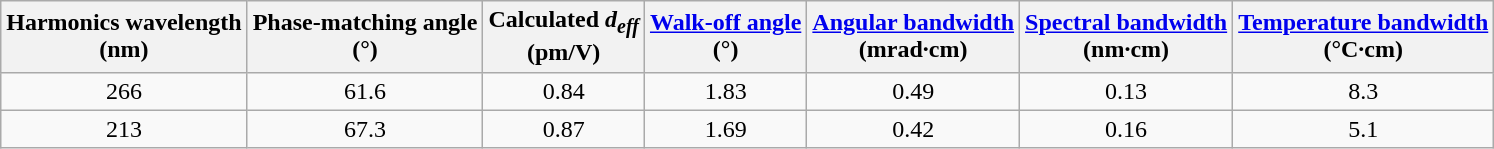<table class="wikitable" style="text-align:center">
<tr>
<th>Harmonics wavelength<br>(nm)</th>
<th>Phase-matching angle<br>(°)</th>
<th>Calculated <em>d<sub>eff</sub></em><br>(pm/V)</th>
<th><a href='#'>Walk-off angle</a><br>(°)</th>
<th><a href='#'>Angular bandwidth</a><br>(mrad·cm)</th>
<th><a href='#'>Spectral bandwidth</a><br>(nm·cm)</th>
<th><a href='#'>Temperature bandwidth</a><br>(°C·cm)</th>
</tr>
<tr>
<td>266</td>
<td>61.6</td>
<td>0.84</td>
<td>1.83</td>
<td>0.49</td>
<td>0.13</td>
<td>8.3</td>
</tr>
<tr>
<td>213</td>
<td>67.3</td>
<td>0.87</td>
<td>1.69</td>
<td>0.42</td>
<td>0.16</td>
<td>5.1</td>
</tr>
</table>
